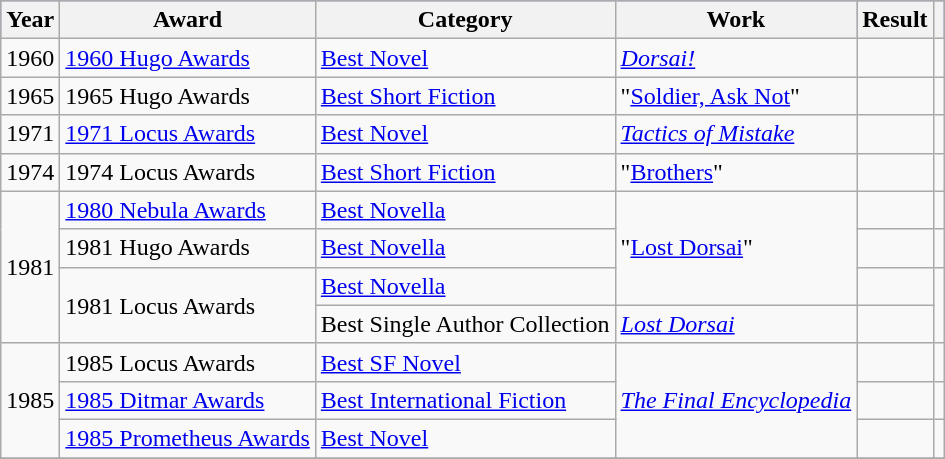<table class="wikitable">
<tr style="background:#96c; text-align:center;">
<th>Year</th>
<th>Award</th>
<th>Category</th>
<th>Work</th>
<th>Result</th>
<th></th>
</tr>
<tr>
<td>1960</td>
<td><a href='#'>1960 Hugo Awards</a></td>
<td><a href='#'>Best Novel</a></td>
<td><em><a href='#'>Dorsai!</a></em></td>
<td></td>
<td style="text-align:center;"></td>
</tr>
<tr>
<td>1965</td>
<td>1965 Hugo Awards</td>
<td><a href='#'>Best Short Fiction</a></td>
<td>"<a href='#'>Soldier, Ask Not</a>"</td>
<td></td>
<td style="text-align:center;"></td>
</tr>
<tr>
<td>1971</td>
<td><a href='#'>1971 Locus Awards</a></td>
<td><a href='#'>Best Novel</a></td>
<td><em><a href='#'>Tactics of Mistake</a></em></td>
<td></td>
<td style="text-align:center;"></td>
</tr>
<tr>
<td>1974</td>
<td>1974 Locus Awards</td>
<td><a href='#'>Best Short Fiction</a></td>
<td>"<a href='#'>Brothers</a>"</td>
<td></td>
<td style="text-align:center;"></td>
</tr>
<tr>
<td align="center" rowspan="4">1981</td>
<td><a href='#'>1980 Nebula Awards</a></td>
<td><a href='#'>Best Novella</a></td>
<td rowspan="3">"<a href='#'>Lost Dorsai</a>"</td>
<td></td>
<td style="text-align:center;"></td>
</tr>
<tr>
<td>1981 Hugo Awards</td>
<td><a href='#'>Best Novella</a></td>
<td></td>
<td style="text-align:center;"></td>
</tr>
<tr>
<td rowspan="2">1981 Locus Awards</td>
<td><a href='#'>Best Novella</a></td>
<td></td>
<td rowspan="2" style="text-align:center;"></td>
</tr>
<tr>
<td>Best Single Author Collection</td>
<td><em><a href='#'>Lost Dorsai</a></em></td>
<td></td>
</tr>
<tr>
<td align="center" rowspan="3">1985</td>
<td>1985 Locus Awards</td>
<td><a href='#'>Best SF Novel</a></td>
<td rowspan="3"><em><a href='#'>The Final Encyclopedia</a></em></td>
<td></td>
<td style="text-align:center;"></td>
</tr>
<tr>
<td><a href='#'>1985 Ditmar Awards</a></td>
<td><a href='#'>Best International Fiction</a></td>
<td></td>
<td style="text-align:center;"></td>
</tr>
<tr>
<td><a href='#'>1985 Prometheus Awards</a></td>
<td><a href='#'>Best Novel</a></td>
<td></td>
<td style="text-align:center;"></td>
</tr>
<tr>
</tr>
</table>
